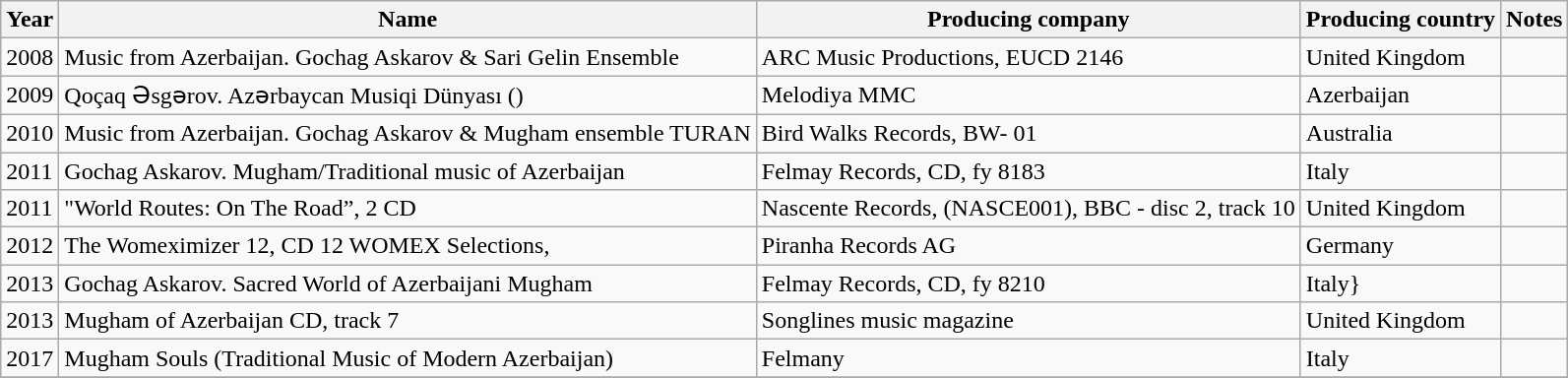<table class="wikitable sortable">
<tr>
<th>Year</th>
<th>Name</th>
<th>Producing company</th>
<th>Producing country</th>
<th class="unsortable">Notes</th>
</tr>
<tr>
<td>2008</td>
<td>Music from Azerbaijan. Gochag Askarov & Sari Gelin Ensemble</td>
<td>ARC Music Productions, EUCD 2146</td>
<td>United Kingdom</td>
<td></td>
</tr>
<tr>
<td>2009</td>
<td>Qoçaq Əsgərov. Azərbaycan Musiqi Dünyası ()</td>
<td>Melodiya MMC</td>
<td>Azerbaijan</td>
<td></td>
</tr>
<tr>
<td>2010</td>
<td>Music from Azerbaijan. Gochag Askarov & Mugham ensemble TURAN</td>
<td>Bird Walks Records, BW- 01</td>
<td>Australia</td>
<td></td>
</tr>
<tr>
<td>2011</td>
<td>Gochag Askarov. Mugham/Traditional music of Azerbaijan</td>
<td>Felmay Records, CD, fy 8183</td>
<td>Italy</td>
<td></td>
</tr>
<tr>
<td>2011</td>
<td>"World Routes: On The Road”, 2 CD</td>
<td>Nascente Records, (NASCE001), BBC - disc 2, track 10</td>
<td>United Kingdom</td>
<td></td>
</tr>
<tr>
<td>2012</td>
<td>The Womeximizer 12, CD 12 WOMEX Selections,</td>
<td>Piranha Records AG</td>
<td>Germany</td>
<td></td>
</tr>
<tr>
<td>2013</td>
<td>Gochag Askarov. Sacred World of Azerbaijani Mugham</td>
<td>Felmay Records, CD, fy 8210</td>
<td>Italy}</td>
<td></td>
</tr>
<tr>
<td>2013</td>
<td>Mugham of Azerbaijan CD, track 7</td>
<td>Songlines music magazine</td>
<td>United Kingdom</td>
<td></td>
</tr>
<tr>
<td>2017</td>
<td>Mugham Souls (Traditional Music of Modern Azerbaijan)</td>
<td>Felmany</td>
<td>Italy</td>
<td></td>
</tr>
<tr>
</tr>
</table>
